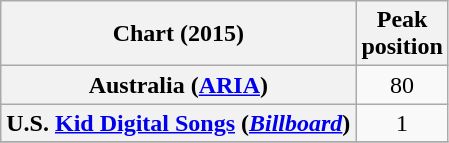<table class="wikitable sortable plainrowheaders" style="text-align:center">
<tr>
<th scope="col">Chart (2015)</th>
<th scope="col">Peak<br>position</th>
</tr>
<tr>
<th scope="row">Australia (<a href='#'>ARIA</a>)</th>
<td>80</td>
</tr>
<tr>
<th scope="row">U.S. <a href='#'>Kid Digital Songs</a> (<em><a href='#'>Billboard</a></em>)</th>
<td>1</td>
</tr>
<tr>
</tr>
</table>
